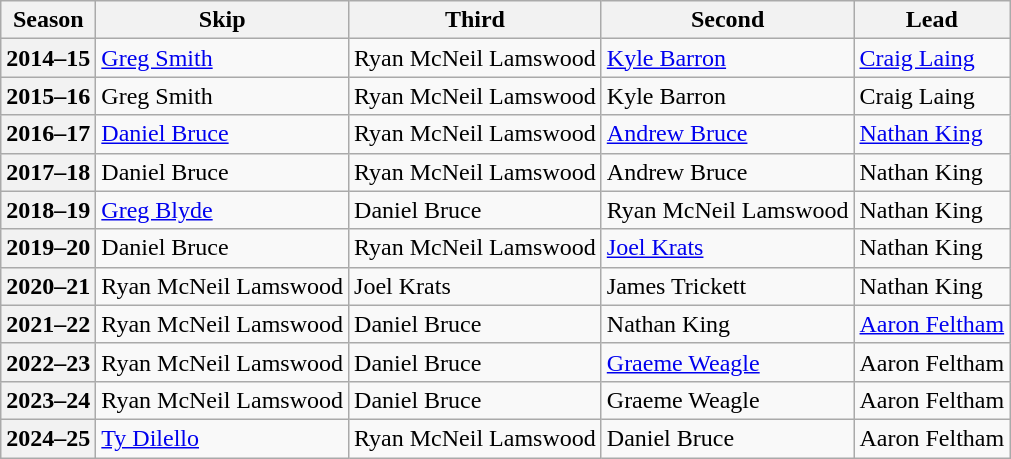<table class="wikitable">
<tr>
<th scope="col">Season</th>
<th scope="col">Skip</th>
<th scope="col">Third</th>
<th scope="col">Second</th>
<th scope="col">Lead</th>
</tr>
<tr>
<th scope="row">2014–15</th>
<td><a href='#'>Greg Smith</a></td>
<td>Ryan McNeil Lamswood</td>
<td><a href='#'>Kyle Barron</a></td>
<td><a href='#'>Craig Laing</a></td>
</tr>
<tr>
<th scope="row">2015–16</th>
<td>Greg Smith</td>
<td>Ryan McNeil Lamswood</td>
<td>Kyle Barron</td>
<td>Craig Laing</td>
</tr>
<tr>
<th scope="row">2016–17</th>
<td><a href='#'>Daniel Bruce</a></td>
<td>Ryan McNeil Lamswood</td>
<td><a href='#'>Andrew Bruce</a></td>
<td><a href='#'>Nathan King</a></td>
</tr>
<tr>
<th scope="row">2017–18</th>
<td>Daniel Bruce</td>
<td>Ryan McNeil Lamswood</td>
<td>Andrew Bruce</td>
<td>Nathan King</td>
</tr>
<tr>
<th scope="row">2018–19</th>
<td><a href='#'>Greg Blyde</a></td>
<td>Daniel Bruce</td>
<td>Ryan McNeil Lamswood</td>
<td>Nathan King</td>
</tr>
<tr>
<th scope="row">2019–20</th>
<td>Daniel Bruce</td>
<td>Ryan McNeil Lamswood</td>
<td><a href='#'>Joel Krats</a></td>
<td>Nathan King</td>
</tr>
<tr>
<th scope="row">2020–21</th>
<td>Ryan McNeil Lamswood</td>
<td>Joel Krats</td>
<td>James Trickett</td>
<td>Nathan King</td>
</tr>
<tr>
<th scope="row">2021–22</th>
<td>Ryan McNeil Lamswood</td>
<td>Daniel Bruce</td>
<td>Nathan King</td>
<td><a href='#'>Aaron Feltham</a></td>
</tr>
<tr>
<th scope="row">2022–23</th>
<td>Ryan McNeil Lamswood</td>
<td>Daniel Bruce</td>
<td><a href='#'>Graeme Weagle</a></td>
<td>Aaron Feltham</td>
</tr>
<tr>
<th scope="row">2023–24</th>
<td>Ryan McNeil Lamswood</td>
<td>Daniel Bruce</td>
<td>Graeme Weagle</td>
<td>Aaron Feltham</td>
</tr>
<tr>
<th scope="row">2024–25</th>
<td><a href='#'>Ty Dilello</a></td>
<td>Ryan McNeil Lamswood</td>
<td>Daniel Bruce</td>
<td>Aaron Feltham</td>
</tr>
</table>
